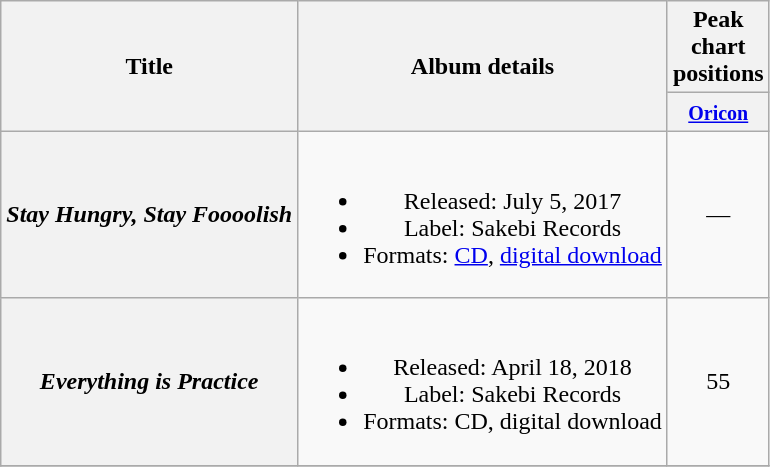<table class="wikitable plainrowheaders" style="text-align:center;">
<tr>
<th scope="col" rowspan="2">Title</th>
<th scope="col" rowspan="2">Album details</th>
<th scope="col" colspan="1">Peak <br> chart <br> positions</th>
</tr>
<tr>
<th scope="col"><small><a href='#'>Oricon</a></small></th>
</tr>
<tr>
<th scope="row"><em>Stay Hungry, Stay Foooolish</em></th>
<td><br><ul><li>Released: July 5, 2017</li><li>Label: Sakebi Records</li><li>Formats: <a href='#'>CD</a>, <a href='#'>digital download</a></li></ul></td>
<td>—</td>
</tr>
<tr>
<th scope="row"><em>Everything is Practice</em></th>
<td><br><ul><li>Released: April 18, 2018</li><li>Label: Sakebi Records</li><li>Formats: CD, digital download</li></ul></td>
<td>55</td>
</tr>
<tr>
</tr>
</table>
